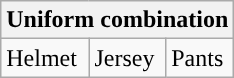<table class="wikitable" style="display:inline-table">
<tr>
<th colspan=3>Uniform combination</th>
</tr>
<tr>
<td>Helmet</td>
<td>Jersey</td>
<td>Pants</td>
</tr>
</table>
